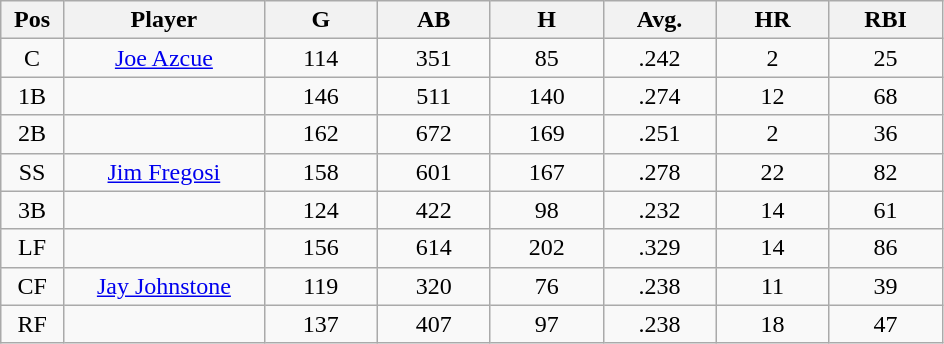<table class="wikitable sortable">
<tr>
<th bgcolor="#DDDDFF" width="5%">Pos</th>
<th bgcolor="#DDDDFF" width="16%">Player</th>
<th bgcolor="#DDDDFF" width="9%">G</th>
<th bgcolor="#DDDDFF" width="9%">AB</th>
<th bgcolor="#DDDDFF" width="9%">H</th>
<th bgcolor="#DDDDFF" width="9%">Avg.</th>
<th bgcolor="#DDDDFF" width="9%">HR</th>
<th bgcolor="#DDDDFF" width="9%">RBI</th>
</tr>
<tr align="center">
<td>C</td>
<td><a href='#'>Joe Azcue</a></td>
<td>114</td>
<td>351</td>
<td>85</td>
<td>.242</td>
<td>2</td>
<td>25</td>
</tr>
<tr align="center">
<td>1B</td>
<td></td>
<td>146</td>
<td>511</td>
<td>140</td>
<td>.274</td>
<td>12</td>
<td>68</td>
</tr>
<tr align="center">
<td>2B</td>
<td></td>
<td>162</td>
<td>672</td>
<td>169</td>
<td>.251</td>
<td>2</td>
<td>36</td>
</tr>
<tr align="center">
<td>SS</td>
<td><a href='#'>Jim Fregosi</a></td>
<td>158</td>
<td>601</td>
<td>167</td>
<td>.278</td>
<td>22</td>
<td>82</td>
</tr>
<tr align="center">
<td>3B</td>
<td></td>
<td>124</td>
<td>422</td>
<td>98</td>
<td>.232</td>
<td>14</td>
<td>61</td>
</tr>
<tr align="center">
<td>LF</td>
<td></td>
<td>156</td>
<td>614</td>
<td>202</td>
<td>.329</td>
<td>14</td>
<td>86</td>
</tr>
<tr align="center">
<td>CF</td>
<td><a href='#'>Jay Johnstone</a></td>
<td>119</td>
<td>320</td>
<td>76</td>
<td>.238</td>
<td>11</td>
<td>39</td>
</tr>
<tr align="center">
<td>RF</td>
<td></td>
<td>137</td>
<td>407</td>
<td>97</td>
<td>.238</td>
<td>18</td>
<td>47</td>
</tr>
</table>
